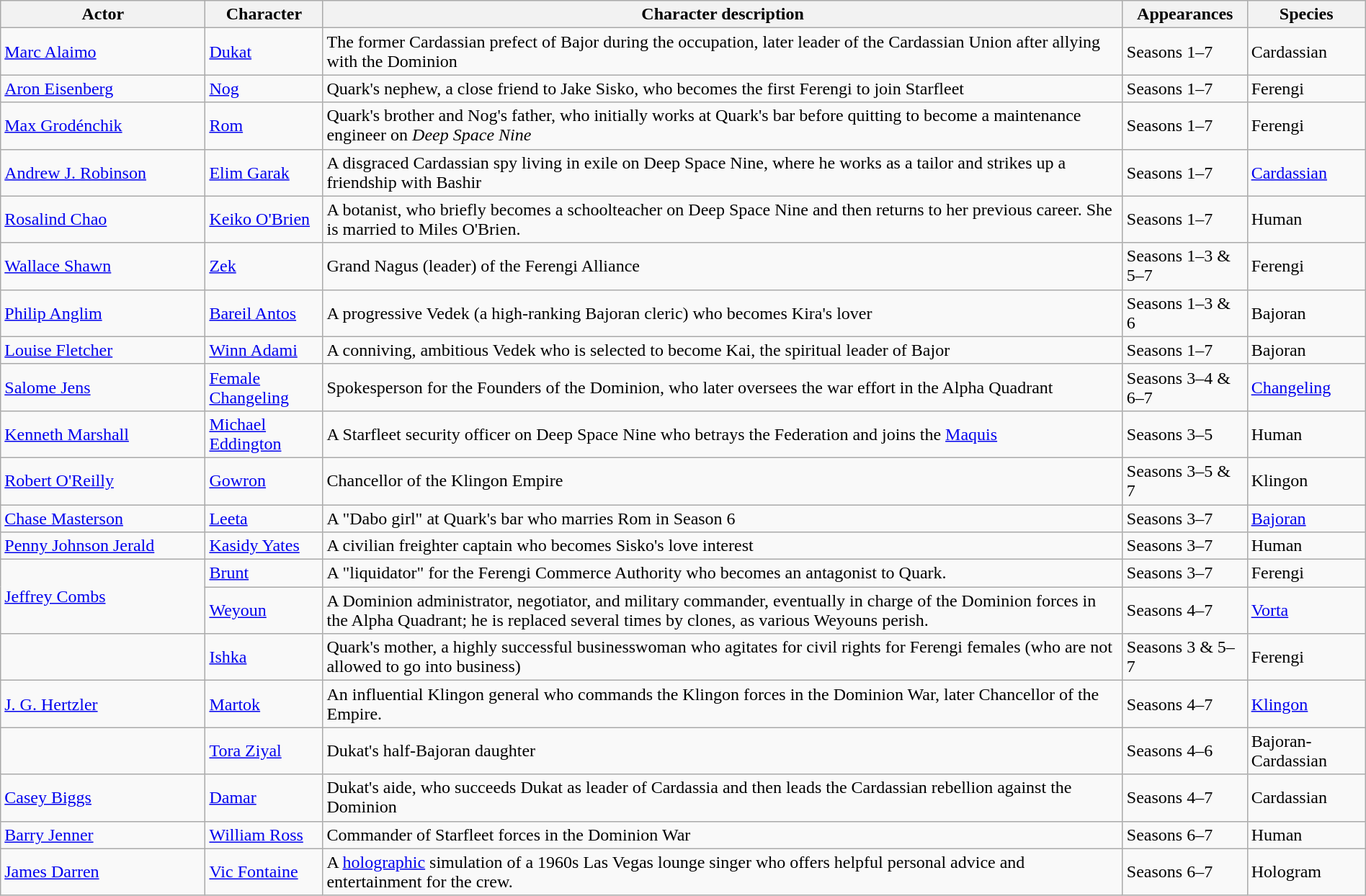<table class="wikitable" style="width:100%;">
<tr>
<th style="width:15%;">Actor</th>
<th>Character</th>
<th>Character description</th>
<th>Appearances</th>
<th>Species</th>
</tr>
<tr>
<td><a href='#'>Marc Alaimo</a></td>
<td><a href='#'>Dukat</a></td>
<td>The former Cardassian prefect of Bajor during the occupation, later leader of the Cardassian Union after allying with the Dominion</td>
<td>Seasons 1–7</td>
<td>Cardassian</td>
</tr>
<tr>
<td><a href='#'>Aron Eisenberg</a></td>
<td><a href='#'>Nog</a></td>
<td>Quark's nephew, a close friend to Jake Sisko, who becomes the first Ferengi to join Starfleet</td>
<td>Seasons 1–7</td>
<td>Ferengi</td>
</tr>
<tr>
<td><a href='#'>Max Grodénchik</a></td>
<td><a href='#'>Rom</a></td>
<td>Quark's brother and Nog's father, who initially works at Quark's bar before quitting to become a maintenance engineer on <em>Deep Space Nine</em></td>
<td>Seasons 1–7</td>
<td>Ferengi</td>
</tr>
<tr>
<td><a href='#'>Andrew J. Robinson</a></td>
<td><a href='#'>Elim Garak</a></td>
<td>A disgraced Cardassian spy living in exile on Deep Space Nine, where he works as a tailor and strikes up a friendship with Bashir</td>
<td>Seasons 1–7</td>
<td><a href='#'>Cardassian</a></td>
</tr>
<tr>
<td><a href='#'>Rosalind Chao</a></td>
<td><a href='#'>Keiko O'Brien</a></td>
<td>A botanist, who briefly becomes a schoolteacher on Deep Space Nine and then returns to her previous career. She is married to Miles O'Brien.</td>
<td>Seasons 1–7</td>
<td>Human</td>
</tr>
<tr>
<td><a href='#'>Wallace Shawn</a></td>
<td><a href='#'>Zek</a></td>
<td>Grand Nagus (leader) of the Ferengi Alliance</td>
<td>Seasons 1–3 & 5–7</td>
<td>Ferengi</td>
</tr>
<tr>
<td><a href='#'>Philip Anglim</a></td>
<td><a href='#'>Bareil Antos</a></td>
<td>A progressive Vedek (a high-ranking Bajoran cleric) who becomes Kira's lover</td>
<td>Seasons 1–3 & 6</td>
<td>Bajoran</td>
</tr>
<tr>
<td><a href='#'>Louise Fletcher</a></td>
<td><a href='#'>Winn Adami</a></td>
<td>A conniving, ambitious Vedek who is selected to become Kai, the spiritual leader of Bajor</td>
<td>Seasons 1–7</td>
<td>Bajoran</td>
</tr>
<tr>
<td><a href='#'>Salome Jens</a></td>
<td><a href='#'>Female Changeling</a></td>
<td>Spokesperson for the Founders of the Dominion, who later oversees the war effort in the Alpha Quadrant</td>
<td>Seasons 3–4 & 6–7</td>
<td><a href='#'>Changeling</a></td>
</tr>
<tr>
<td><a href='#'>Kenneth Marshall</a></td>
<td><a href='#'>Michael Eddington</a></td>
<td>A Starfleet security officer on Deep Space Nine who betrays the Federation and joins the <a href='#'>Maquis</a></td>
<td>Seasons 3–5</td>
<td>Human</td>
</tr>
<tr>
<td><a href='#'>Robert O'Reilly</a></td>
<td><a href='#'>Gowron</a></td>
<td>Chancellor of the Klingon Empire</td>
<td>Seasons 3–5 & 7</td>
<td>Klingon</td>
</tr>
<tr>
<td><a href='#'>Chase Masterson</a></td>
<td><a href='#'>Leeta</a></td>
<td>A "Dabo girl" at Quark's bar who marries Rom in Season 6</td>
<td>Seasons 3–7</td>
<td><a href='#'>Bajoran</a></td>
</tr>
<tr>
<td><a href='#'>Penny Johnson Jerald</a></td>
<td><a href='#'>Kasidy Yates</a></td>
<td>A civilian freighter captain who becomes Sisko's love interest</td>
<td>Seasons 3–7</td>
<td>Human</td>
</tr>
<tr>
<td rowspan="2"><a href='#'>Jeffrey Combs</a></td>
<td><a href='#'>Brunt</a></td>
<td>A "liquidator" for the Ferengi Commerce Authority who becomes an antagonist to Quark.</td>
<td>Seasons 3–7</td>
<td>Ferengi</td>
</tr>
<tr>
<td><a href='#'>Weyoun</a></td>
<td>A Dominion administrator, negotiator, and military commander, eventually in charge of the Dominion forces in the Alpha Quadrant; he is replaced several times by clones, as various Weyouns perish.</td>
<td>Seasons 4–7</td>
<td><a href='#'>Vorta</a></td>
</tr>
<tr>
<td></td>
<td><a href='#'>Ishka</a></td>
<td>Quark's mother, a highly successful businesswoman who agitates for civil rights for Ferengi females (who are not allowed to go into business)</td>
<td>Seasons 3 & 5–7</td>
<td>Ferengi</td>
</tr>
<tr>
<td><a href='#'>J. G. Hertzler</a></td>
<td><a href='#'>Martok</a></td>
<td>An influential Klingon general who commands the Klingon forces in the Dominion War, later Chancellor of the Empire.</td>
<td>Seasons 4–7</td>
<td><a href='#'>Klingon</a></td>
</tr>
<tr>
<td></td>
<td><a href='#'>Tora Ziyal</a></td>
<td>Dukat's half-Bajoran daughter</td>
<td>Seasons 4–6</td>
<td>Bajoran-Cardassian</td>
</tr>
<tr>
<td><a href='#'>Casey Biggs</a></td>
<td><a href='#'>Damar</a></td>
<td>Dukat's aide, who succeeds Dukat as leader of Cardassia and then leads the Cardassian rebellion against the Dominion</td>
<td>Seasons 4–7</td>
<td>Cardassian</td>
</tr>
<tr>
<td><a href='#'>Barry Jenner</a></td>
<td><a href='#'>William Ross</a></td>
<td>Commander of Starfleet forces in the Dominion War</td>
<td>Seasons 6–7</td>
<td>Human</td>
</tr>
<tr>
<td><a href='#'>James Darren</a></td>
<td><a href='#'>Vic Fontaine</a></td>
<td>A <a href='#'>holographic</a> simulation of a 1960s Las Vegas lounge singer who offers helpful personal advice and entertainment for the crew.</td>
<td>Seasons 6–7</td>
<td>Hologram</td>
</tr>
</table>
